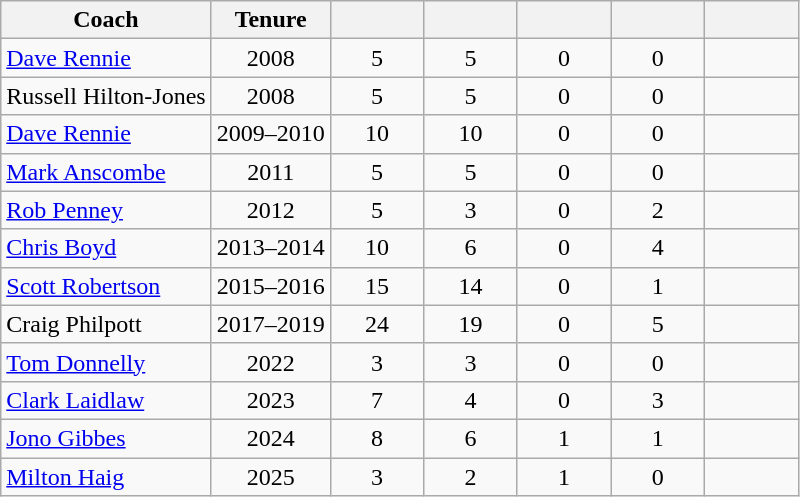<table class="wikitable" style="text-align:center">
<tr>
<th>Coach</th>
<th>Tenure</th>
<th width=55px></th>
<th width=55px></th>
<th width=55px></th>
<th width=55px></th>
<th width=55px></th>
</tr>
<tr>
<td align="left"> <a href='#'>Dave Rennie</a></td>
<td>2008</td>
<td>5</td>
<td>5</td>
<td>0</td>
<td>0</td>
<td></td>
</tr>
<tr>
<td align="left"> Russell Hilton-Jones</td>
<td>2008</td>
<td>5</td>
<td>5</td>
<td>0</td>
<td>0</td>
<td></td>
</tr>
<tr>
<td align="left"> <a href='#'>Dave Rennie</a></td>
<td>2009–2010</td>
<td>10</td>
<td>10</td>
<td>0</td>
<td>0</td>
<td></td>
</tr>
<tr>
<td align="left"> <a href='#'>Mark Anscombe</a></td>
<td>2011</td>
<td>5</td>
<td>5</td>
<td>0</td>
<td>0</td>
<td></td>
</tr>
<tr>
<td align="left"> <a href='#'>Rob Penney</a></td>
<td>2012</td>
<td>5</td>
<td>3</td>
<td>0</td>
<td>2</td>
<td></td>
</tr>
<tr>
<td align="left"> <a href='#'>Chris Boyd</a></td>
<td>2013–2014</td>
<td>10</td>
<td>6</td>
<td>0</td>
<td>4</td>
<td></td>
</tr>
<tr>
<td align="left"> <a href='#'>Scott Robertson</a></td>
<td>2015–2016</td>
<td>15</td>
<td>14</td>
<td>0</td>
<td>1</td>
<td></td>
</tr>
<tr>
<td align="left"> Craig Philpott</td>
<td>2017–2019</td>
<td>24</td>
<td>19</td>
<td>0</td>
<td>5</td>
<td></td>
</tr>
<tr>
<td align="left"> <a href='#'>Tom Donnelly</a></td>
<td>2022</td>
<td>3</td>
<td>3</td>
<td>0</td>
<td>0</td>
<td></td>
</tr>
<tr>
<td align="left"> <a href='#'>Clark Laidlaw</a></td>
<td>2023</td>
<td>7</td>
<td>4</td>
<td>0</td>
<td>3</td>
<td></td>
</tr>
<tr>
<td align="left"> <a href='#'>Jono Gibbes</a></td>
<td>2024</td>
<td>8</td>
<td>6</td>
<td>1</td>
<td>1</td>
<td></td>
</tr>
<tr>
<td align="left"> <a href='#'>Milton Haig</a></td>
<td>2025</td>
<td>3</td>
<td>2</td>
<td>1</td>
<td>0</td>
<td></td>
</tr>
</table>
